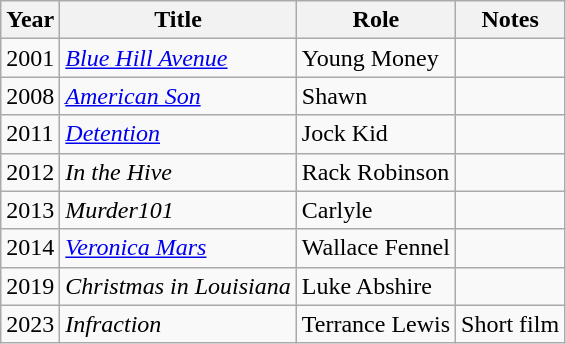<table class="wikitable sortable">
<tr>
<th>Year</th>
<th>Title</th>
<th>Role</th>
<th class="unsortable">Notes</th>
</tr>
<tr>
<td>2001</td>
<td><em><a href='#'>Blue Hill Avenue</a></em></td>
<td>Young Money</td>
<td></td>
</tr>
<tr>
<td>2008</td>
<td><em><a href='#'>American Son</a></em></td>
<td>Shawn</td>
<td></td>
</tr>
<tr>
<td>2011</td>
<td><em><a href='#'>Detention</a></em></td>
<td>Jock Kid</td>
<td></td>
</tr>
<tr>
<td>2012</td>
<td><em>In the Hive</em></td>
<td>Rack Robinson</td>
<td></td>
</tr>
<tr>
<td>2013</td>
<td><em>Murder101</em></td>
<td>Carlyle</td>
<td></td>
</tr>
<tr>
<td>2014</td>
<td><em><a href='#'>Veronica Mars</a></em></td>
<td>Wallace Fennel</td>
<td></td>
</tr>
<tr>
<td>2019</td>
<td><em>Christmas in Louisiana</em></td>
<td>Luke Abshire</td>
<td></td>
</tr>
<tr>
<td>2023</td>
<td><em>Infraction</em></td>
<td>Terrance Lewis</td>
<td>Short film</td>
</tr>
</table>
